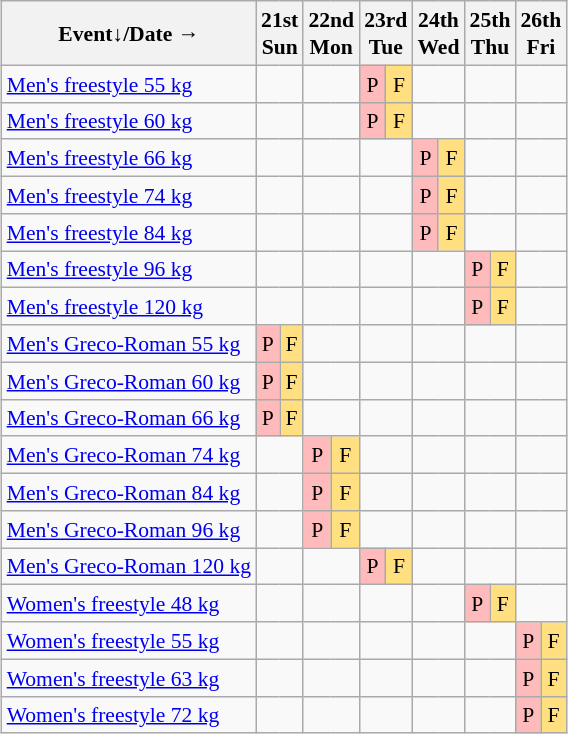<table class="wikitable" style="margin:0.5em auto; font-size:90%; line-height:1.25em; text-align:center;">
<tr>
<th>Event↓/Date →</th>
<th colspan=2>21st<br>Sun</th>
<th colspan=2>22nd<br>Mon</th>
<th colspan=2>23rd<br>Tue</th>
<th colspan=2>24th<br>Wed</th>
<th colspan=2>25th<br>Thu</th>
<th colspan=2>26th<br>Fri</th>
</tr>
<tr>
<td align="left"><a href='#'>Men's freestyle 55 kg</a></td>
<td colspan=2></td>
<td colspan=2></td>
<td bgcolor="#FFBBBB">P</td>
<td bgcolor="#FFDF80">F</td>
<td colspan=2></td>
<td colspan=2></td>
<td colspan=2></td>
</tr>
<tr>
<td align="left"><a href='#'>Men's freestyle 60 kg</a></td>
<td colspan=2></td>
<td colspan=2></td>
<td bgcolor="#FFBBBB">P</td>
<td bgcolor="#FFDF80">F</td>
<td colspan=2></td>
<td colspan=2></td>
<td colspan=2></td>
</tr>
<tr>
<td align="left"><a href='#'>Men's freestyle 66 kg</a></td>
<td colspan=2></td>
<td colspan=2></td>
<td colspan=2></td>
<td bgcolor="#FFBBBB">P</td>
<td bgcolor="#FFDF80">F</td>
<td colspan=2></td>
<td colspan=2></td>
</tr>
<tr>
<td align="left"><a href='#'>Men's freestyle 74 kg</a></td>
<td colspan=2></td>
<td colspan=2></td>
<td colspan=2></td>
<td bgcolor="#FFBBBB">P</td>
<td bgcolor="#FFDF80">F</td>
<td colspan=2></td>
<td colspan=2></td>
</tr>
<tr>
<td align="left"><a href='#'>Men's freestyle 84 kg</a></td>
<td colspan=2></td>
<td colspan=2></td>
<td colspan=2></td>
<td bgcolor="#FFBBBB">P</td>
<td bgcolor="#FFDF80">F</td>
<td colspan=2></td>
<td colspan=2></td>
</tr>
<tr>
<td align="left"><a href='#'>Men's freestyle 96 kg</a></td>
<td colspan=2></td>
<td colspan=2></td>
<td colspan=2></td>
<td colspan=2></td>
<td bgcolor="#FFBBBB">P</td>
<td bgcolor="#FFDF80">F</td>
<td colspan=2></td>
</tr>
<tr>
<td align="left"><a href='#'>Men's freestyle 120 kg</a></td>
<td colspan=2></td>
<td colspan=2></td>
<td colspan=2></td>
<td colspan=2></td>
<td bgcolor="#FFBBBB">P</td>
<td bgcolor="#FFDF80">F</td>
<td colspan=2></td>
</tr>
<tr>
<td align="left"><a href='#'>Men's Greco-Roman 55 kg</a></td>
<td bgcolor="#FFBBBB">P</td>
<td bgcolor="#FFDF80">F</td>
<td colspan=2></td>
<td colspan=2></td>
<td colspan=2></td>
<td colspan=2></td>
<td colspan=2></td>
</tr>
<tr>
<td align="left"><a href='#'>Men's Greco-Roman 60 kg</a></td>
<td bgcolor="#FFBBBB">P</td>
<td bgcolor="#FFDF80">F</td>
<td colspan=2></td>
<td colspan=2></td>
<td colspan=2></td>
<td colspan=2></td>
<td colspan=2></td>
</tr>
<tr>
<td align="left"><a href='#'>Men's Greco-Roman 66 kg</a></td>
<td bgcolor="#FFBBBB">P</td>
<td bgcolor="#FFDF80">F</td>
<td colspan=2></td>
<td colspan=2></td>
<td colspan=2></td>
<td colspan=2></td>
<td colspan=2></td>
</tr>
<tr>
<td align="left"><a href='#'>Men's Greco-Roman 74 kg</a></td>
<td colspan=2></td>
<td bgcolor="#FFBBBB">P</td>
<td bgcolor="#FFDF80">F</td>
<td colspan=2></td>
<td colspan=2></td>
<td colspan=2></td>
<td colspan=2></td>
</tr>
<tr>
<td align="left"><a href='#'>Men's Greco-Roman 84 kg</a></td>
<td colspan=2></td>
<td bgcolor="#FFBBBB">P</td>
<td bgcolor="#FFDF80">F</td>
<td colspan=2></td>
<td colspan=2></td>
<td colspan=2></td>
<td colspan=2></td>
</tr>
<tr>
<td align="left"><a href='#'>Men's Greco-Roman 96 kg</a></td>
<td colspan=2></td>
<td bgcolor="#FFBBBB">P</td>
<td bgcolor="#FFDF80">F</td>
<td colspan=2></td>
<td colspan=2></td>
<td colspan=2></td>
<td colspan=2></td>
</tr>
<tr>
<td align="left"><a href='#'>Men's Greco-Roman 120 kg</a></td>
<td colspan=2></td>
<td colspan=2></td>
<td bgcolor="#FFBBBB">P</td>
<td bgcolor="#FFDF80">F</td>
<td colspan=2></td>
<td colspan=2></td>
<td colspan=2></td>
</tr>
<tr>
<td align="left"><a href='#'>Women's freestyle 48 kg</a></td>
<td colspan=2></td>
<td colspan=2></td>
<td colspan=2></td>
<td colspan=2></td>
<td bgcolor="#FFBBBB">P</td>
<td bgcolor="#FFDF80">F</td>
<td colspan=2></td>
</tr>
<tr>
<td align="left"><a href='#'>Women's freestyle 55 kg</a></td>
<td colspan=2></td>
<td colspan=2></td>
<td colspan=2></td>
<td colspan=2></td>
<td colspan=2></td>
<td bgcolor="#FFBBBB">P</td>
<td bgcolor="#FFDF80">F</td>
</tr>
<tr>
<td align="left"><a href='#'>Women's freestyle 63 kg</a></td>
<td colspan=2></td>
<td colspan=2></td>
<td colspan=2></td>
<td colspan=2></td>
<td colspan=2></td>
<td bgcolor="#FFBBBB">P</td>
<td bgcolor="#FFDF80">F</td>
</tr>
<tr>
<td align="left"><a href='#'>Women's freestyle 72 kg</a></td>
<td colspan=2></td>
<td colspan=2></td>
<td colspan=2></td>
<td colspan=2></td>
<td colspan=2></td>
<td bgcolor="#FFBBBB">P</td>
<td bgcolor="#FFDF80">F</td>
</tr>
</table>
